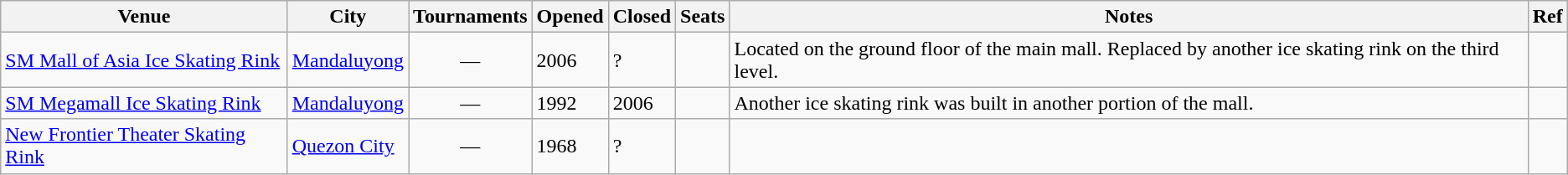<table class="wikitable sortable">
<tr>
<th>Venue</th>
<th>City</th>
<th>Tournaments</th>
<th>Opened</th>
<th>Closed</th>
<th>Seats</th>
<th>Notes</th>
<th>Ref</th>
</tr>
<tr>
<td><a href='#'>SM Mall of Asia Ice Skating Rink</a></td>
<td><a href='#'>Mandaluyong</a></td>
<td align=center>—</td>
<td>2006</td>
<td>?</td>
<td></td>
<td>Located on the ground floor of the main mall. Replaced by another ice skating rink on the third level.</td>
<td></td>
</tr>
<tr>
<td><a href='#'>SM Megamall Ice Skating Rink</a></td>
<td><a href='#'>Mandaluyong</a></td>
<td align=center>—</td>
<td>1992</td>
<td>2006</td>
<td></td>
<td>Another ice skating rink was built in another portion of the mall.</td>
<td></td>
</tr>
<tr>
<td><a href='#'>New Frontier Theater Skating Rink</a></td>
<td><a href='#'>Quezon City</a></td>
<td align=center>—</td>
<td>1968</td>
<td>?</td>
<td></td>
<td></td>
<td></td>
</tr>
</table>
